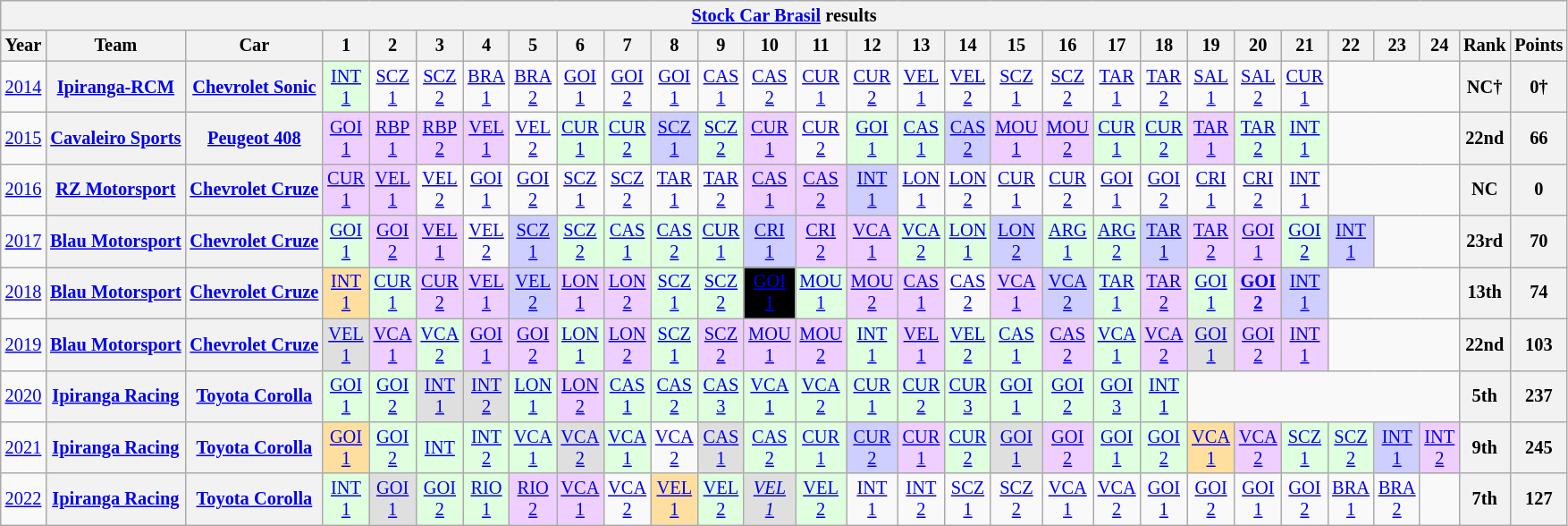<table class="wikitable" style="text-align:center; font-size:85%">
<tr>
<th colspan=45><a href='#'>Stock Car Brasil</a> results</th>
</tr>
<tr>
<th>Year</th>
<th>Team</th>
<th>Car</th>
<th>1</th>
<th>2</th>
<th>3</th>
<th>4</th>
<th>5</th>
<th>6</th>
<th>7</th>
<th>8</th>
<th>9</th>
<th>10</th>
<th>11</th>
<th>12</th>
<th>13</th>
<th>14</th>
<th>15</th>
<th>16</th>
<th>17</th>
<th>18</th>
<th>19</th>
<th>20</th>
<th>21</th>
<th>22</th>
<th>23</th>
<th>24</th>
<th>Rank</th>
<th>Points</th>
</tr>
<tr>
<td><a href='#'>2014</a></td>
<th><a href='#'>Ipiranga-RCM</a></th>
<th><a href='#'>Chevrolet Sonic</a></th>
<td style="background:#DFFFDF;"><a href='#'>INT<br>1</a><br></td>
<td><a href='#'>SCZ<br>1</a></td>
<td><a href='#'>SCZ<br>2</a></td>
<td><a href='#'>BRA<br>1</a></td>
<td><a href='#'>BRA<br>2</a></td>
<td><a href='#'>GOI<br>1</a></td>
<td><a href='#'>GOI<br>2</a></td>
<td><a href='#'>GOI<br>1</a></td>
<td><a href='#'>CAS<br>1</a></td>
<td><a href='#'>CAS<br>2</a></td>
<td><a href='#'>CUR<br>1</a></td>
<td><a href='#'>CUR<br>2</a></td>
<td><a href='#'>VEL<br>1</a></td>
<td><a href='#'>VEL<br>2</a></td>
<td><a href='#'>SCZ<br>1</a></td>
<td><a href='#'>SCZ<br>2</a></td>
<td><a href='#'>TAR<br>1</a></td>
<td><a href='#'>TAR<br>2</a></td>
<td><a href='#'>SAL<br>1</a></td>
<td><a href='#'>SAL<br>2</a></td>
<td><a href='#'>CUR<br>1</a></td>
<td colspan=3></td>
<th>NC†</th>
<th>0†</th>
</tr>
<tr>
<td><a href='#'>2015</a></td>
<th nowrap><a href='#'>Cavaleiro Sports</a></th>
<th nowrap><a href='#'>Peugeot 408</a></th>
<td style="background:#EFCFFF;"><a href='#'>GOI<br>1</a><br></td>
<td style="background:#EFCFFF;"><a href='#'>RBP<br>1</a><br></td>
<td style="background:#EFCFFF;"><a href='#'>RBP<br>2</a><br></td>
<td style="background:#EFCFFF;"><a href='#'>VEL<br>1</a><br></td>
<td style="background:#;"><a href='#'>VEL<br>2</a><br></td>
<td style="background:#DFFFDF;"><a href='#'>CUR<br>1</a><br></td>
<td style="background:#DFFFDF;"><a href='#'>CUR<br>2</a><br></td>
<td style="background:#CFCFFF;"><a href='#'>SCZ<br>1</a><br></td>
<td style="background:#DFFFDF;"><a href='#'>SCZ<br>2</a><br></td>
<td style="background:#EFCFFF;"><a href='#'>CUR<br>1</a><br></td>
<td style="background:#;"><a href='#'>CUR<br>2</a><br></td>
<td style="background:#DFFFDF;"><a href='#'>GOI<br>1</a><br></td>
<td style="background:#DFFFDF;"><a href='#'>CAS<br>1</a><br></td>
<td style="background:#CFCFFF;"><a href='#'>CAS<br>2</a><br></td>
<td style="background:#EFCFFF;"><a href='#'>MOU<br>1</a><br></td>
<td style="background:#EFCFFF;"><a href='#'>MOU<br>2</a><br></td>
<td style="background:#DFFFDF;"><a href='#'>CUR<br>1</a><br></td>
<td style="background:#DFFFDF;"><a href='#'>CUR<br>2</a><br></td>
<td style="background:#EFCFFF;"><a href='#'>TAR<br>1</a><br></td>
<td style="background:#DFFFDF;"><a href='#'>TAR<br>2</a><br></td>
<td style="background:#DFFFDF;"><a href='#'>INT<br>1</a><br></td>
<td colspan=3></td>
<th>22nd</th>
<th>66</th>
</tr>
<tr>
<td><a href='#'>2016</a></td>
<th nowrap><a href='#'>RZ Motorsport</a></th>
<th nowrap><a href='#'>Chevrolet Cruze</a></th>
<td style="background:#EFCFFF;"><a href='#'>CUR<br>1</a><br></td>
<td style="background:#EFCFFF;"><a href='#'>VEL<br>1</a><br></td>
<td style="background:#;"><a href='#'>VEL<br>2</a><br></td>
<td><a href='#'>GOI<br>1</a></td>
<td><a href='#'>GOI<br>2</a></td>
<td><a href='#'>SCZ<br>1</a></td>
<td><a href='#'>SCZ<br>2</a></td>
<td><a href='#'>TAR<br>1</a></td>
<td><a href='#'>TAR<br>2</a></td>
<td style="background:#EFCFFF;"><a href='#'>CAS<br>1</a><br></td>
<td style="background:#EFCFFF;"><a href='#'>CAS<br>2</a><br></td>
<td style="background:#CFCFFF;"><a href='#'>INT<br>1</a><br></td>
<td><a href='#'>LON<br>1</a></td>
<td><a href='#'>LON<br>2</a></td>
<td><a href='#'>CUR<br>1</a></td>
<td><a href='#'>CUR<br>2</a></td>
<td><a href='#'>GOI<br>1</a></td>
<td><a href='#'>GOI<br>2</a></td>
<td><a href='#'>CRI<br>1</a></td>
<td><a href='#'>CRI<br>2</a></td>
<td><a href='#'>INT<br>1</a></td>
<td colspan=3></td>
<th>NC</th>
<th>0</th>
</tr>
<tr>
<td><a href='#'>2017</a></td>
<th nowrap><a href='#'>Blau Motorsport</a></th>
<th><a href='#'>Chevrolet Cruze</a></th>
<td style="background:#DFFFDF;"><a href='#'>GOI<br>1</a><br></td>
<td style="background:#EFCFFF;"><a href='#'>GOI<br>2</a><br></td>
<td style="background:#EFCFFF;"><a href='#'>VEL<br>1</a><br></td>
<td style="background:#;"><a href='#'>VEL<br>2</a><br></td>
<td style="background:#CFCFFF;"><a href='#'>SCZ<br>1</a><br></td>
<td style="background:#DFFFDF;"><a href='#'>SCZ<br>2</a><br></td>
<td style="background:#DFFFDF;"><a href='#'>CAS<br>1</a><br></td>
<td style="background:#DFFFDF;"><a href='#'>CAS<br>2</a><br></td>
<td style="background:#DFFFDF;"><a href='#'>CUR<br>1</a><br></td>
<td style="background:#CFCFFF;"><a href='#'>CRI<br>1</a><br></td>
<td style="background:#EFCFFF;"><a href='#'>CRI<br>2</a><br></td>
<td style="background:#EFCFFF;"><a href='#'>VCA<br>1</a><br></td>
<td style="background:#DFFFDF;"><a href='#'>VCA<br>2</a><br></td>
<td style="background:#DFFFDF;"><a href='#'>LON<br>1</a><br></td>
<td style="background:#CFCFFF;"><a href='#'>LON<br>2</a><br></td>
<td style="background:#DFFFDF;"><a href='#'>ARG<br>1</a><br></td>
<td style="background:#DFFFDF;"><a href='#'>ARG<br>2</a><br></td>
<td style="background:#CFCFFF;"><a href='#'>TAR<br>1</a><br></td>
<td style="background:#EFCFFF;"><a href='#'>TAR<br>2</a><br></td>
<td style="background:#EFCFFF;"><a href='#'>GOI<br>1</a><br></td>
<td style="background:#DFFFDF;"><a href='#'>GOI<br>2</a><br></td>
<td style="background:#CFCFFF;"><a href='#'>INT<br>1</a><br></td>
<td colspan=2></td>
<th>23rd</th>
<th>70</th>
</tr>
<tr>
<td><a href='#'>2018</a></td>
<th><a href='#'>Blau Motorsport</a></th>
<th><a href='#'>Chevrolet Cruze</a></th>
<td style="background:#FFDF9F;"><a href='#'>INT<br>1</a><br></td>
<td style="background:#DFFFDF;"><a href='#'>CUR<br>1</a><br></td>
<td style="background:#EFCFFF;"><a href='#'>CUR<br>2</a><br></td>
<td style="background:#EFCFFF;"><a href='#'>VEL<br>1</a><br></td>
<td style="background:#CFCFFF;"><a href='#'>VEL<br>2</a><br></td>
<td style="background:#EFCFFF;"><a href='#'>LON<br>1</a><br></td>
<td style="background:#EFCFFF;"><a href='#'>LON<br>2</a><br></td>
<td style="background:#DFFFDF;"><a href='#'>SCZ<br>1</a><br></td>
<td style="background:#DFFFDF;"><a href='#'>SCZ<br>2</a><br></td>
<td style="background:#000000; color:white"><a href='#'><span>GOI<br>1</span></a><br></td>
<td style="background:#DFFFDF;"><a href='#'>MOU<br>1</a><br></td>
<td style="background:#EFCFFF;"><a href='#'>MOU<br>2</a><br></td>
<td style="background:#EFCFFF;"><a href='#'>CAS<br>1</a><br></td>
<td style="background:#;"><a href='#'>CAS<br>2</a><br></td>
<td style="background:#EFCFFF;"><a href='#'>VCA<br>1</a><br></td>
<td style="background:#CFCFFF;"><a href='#'>VCA<br>2</a><br></td>
<td style="background:#DFFFDF;"><a href='#'>TAR<br>1</a><br></td>
<td style="background:#EFCFFF;"><a href='#'>TAR<br>2</a><br></td>
<td style="background:#DFFFDF;"><a href='#'>GOI<br>1</a><br></td>
<td style="background:#EFCFFF;"><strong><a href='#'>GOI<br>2</a></strong><br></td>
<td style="background:#CFCFFF;"><a href='#'>INT<br>1</a><br></td>
<td colspan=3></td>
<th>13th</th>
<th>74</th>
</tr>
<tr>
<td><a href='#'>2019</a></td>
<th><a href='#'>Blau Motorsport</a></th>
<th><a href='#'>Chevrolet Cruze</a></th>
<td style="background:#DFDFDF;"><a href='#'>VEL<br>1</a><br></td>
<td style="background:#EFCFFF;"><a href='#'>VCA<br>1</a><br></td>
<td style="background:#DFFFDF;"><a href='#'>VCA<br>2</a><br></td>
<td style="background:#EFCFFF;"><a href='#'>GOI<br>1</a><br></td>
<td style="background:#EFCFFF;"><a href='#'>GOI<br>2</a><br></td>
<td style="background:#DFFFDF;"><a href='#'>LON<br>1</a><br></td>
<td style="background:#EFCFFF;"><a href='#'>LON<br>2</a><br></td>
<td style="background:#DFFFDF;"><a href='#'>SCZ<br>1</a><br></td>
<td style="background:#EFCFFF;"><a href='#'>SCZ<br>2</a><br></td>
<td style="background:#EFCFFF;"><a href='#'>MOU<br>1</a><br></td>
<td style="background:#EFCFFF;"><a href='#'>MOU<br>2</a><br></td>
<td style="background:#DFFFDF;"><a href='#'>INT<br>1</a><br></td>
<td style="background:#EFCFFF;"><a href='#'>VEL<br>1</a><br></td>
<td style="background:#DFFFDF;"><a href='#'>VEL<br>2</a><br></td>
<td style="background:#DFFFDF;"><a href='#'>CAS<br>1</a><br></td>
<td style="background:#EFCFFF;"><a href='#'>CAS<br>2</a><br></td>
<td style="background:#DFFFDF;"><a href='#'>VCA<br>1</a><br></td>
<td style="background:#EFCFFF;"><a href='#'>VCA<br>2</a><br></td>
<td style="background:#DFDFDF;"><a href='#'>GOI<br>1</a><br></td>
<td style="background:#EFCFFF;"><a href='#'>GOI<br>2</a><br></td>
<td style="background:#EFCFFF;"><a href='#'>INT<br>1</a><br></td>
<td colspan=3></td>
<th>22nd</th>
<th>103</th>
</tr>
<tr>
<td><a href='#'>2020</a></td>
<th><a href='#'>Ipiranga Racing</a></th>
<th><a href='#'>Toyota Corolla</a></th>
<td style="background:#DFFFDF;"><a href='#'>GOI<br>1</a><br></td>
<td style="background:#DFFFDF;"><a href='#'>GOI<br>2</a><br></td>
<td style="background:#DFDFDF;"><a href='#'>INT<br>1</a><br></td>
<td style="background:#DFDFDF;"><a href='#'>INT<br>2</a><br></td>
<td style="background:#DFFFDF;"><a href='#'>LON<br>1</a><br></td>
<td style="background:#EFCFFF;"><a href='#'>LON<br>2</a><br></td>
<td style="background:#DFFFDF;"><a href='#'>CAS<br>1</a><br></td>
<td style="background:#DFFFDF;"><a href='#'>CAS<br>2</a><br></td>
<td style="background:#DFFFDF;"><a href='#'>CAS<br>3</a><br></td>
<td style="background:#DFFFDF;"><a href='#'>VCA<br>1</a><br></td>
<td style="background:#DFFFDF;"><a href='#'>VCA<br>2</a><br></td>
<td style="background:#DFFFDF;"><a href='#'>CUR<br>1</a><br></td>
<td style="background:#DFFFDF;"><a href='#'>CUR<br>2</a><br></td>
<td style="background:#DFFFDF;"><a href='#'>CUR<br>3</a><br></td>
<td style="background:#DFFFDF;"><a href='#'>GOI<br>1</a><br></td>
<td style="background:#DFFFDF;"><a href='#'>GOI<br>2</a><br></td>
<td style="background:#DFFFDF;"><a href='#'>GOI<br>3</a><br></td>
<td style="background:#DFFFDF;"><a href='#'>INT<br>1</a><br></td>
<td colspan=6></td>
<th>5th</th>
<th>237</th>
</tr>
<tr>
<td><a href='#'>2021</a></td>
<th><a href='#'>Ipiranga Racing</a></th>
<th><a href='#'>Toyota Corolla</a></th>
<td style="background:#FFDF9F;"><a href='#'>GOI<br>1</a><br></td>
<td style="background:#DFFFDF;"><a href='#'>GOI<br>2</a><br></td>
<td style="background:#DFFFDF;"><a href='#'>INT</a><br></td>
<td style="background:#DFFFDF;"><a href='#'>INT<br>2</a><br></td>
<td style="background:#DFFFDF;"><a href='#'>VCA<br>1</a><br></td>
<td style="background:#DFDFDF;"><a href='#'>VCA<br>2</a><br></td>
<td style="background:#DFFFDF;"><a href='#'>VCA<br>1</a><br></td>
<td style="background:#FFDokF9F;"><a href='#'>VCA<br>2</a><br></td>
<td style="background:#DFDFDF;"><a href='#'>CAS<br>1</a><br></td>
<td style="background:#DFFFDF;"><a href='#'>CAS<br>2</a><br></td>
<td style="background:#DFFFDF;"><a href='#'>CUR<br>1</a><br></td>
<td style="background:#CFCFFF;"><a href='#'>CUR<br>2</a><br></td>
<td style="background:#EFCFFF;"><a href='#'>CUR<br>1</a><br></td>
<td style="background:#DFFFDF;"><a href='#'>CUR<br>2</a><br></td>
<td style="background:#DFDFDF;"><a href='#'>GOI<br>1</a><br></td>
<td style="background:#EFCFFF;"><a href='#'>GOI<br>2</a><br></td>
<td style="background:#DFFFDF;"><a href='#'>GOI<br>1</a><br></td>
<td style="background:#DFFFDF;"><a href='#'>GOI<br>2</a><br></td>
<td style="background:#FFDF9F;"><a href='#'>VCA<br>1</a><br></td>
<td style="background:#EFCFFF;"><a href='#'>VCA<br>2</a><br></td>
<td style="background:#DFFFDF;"><a href='#'>SCZ<br>1</a><br></td>
<td style="background:#DFFFDF;"><a href='#'>SCZ<br>2</a><br></td>
<td style="background:#CFCFFF;"><a href='#'>INT<br>1</a><br></td>
<td style="background:#EFCFFF;"><a href='#'>INT<br>2</a><br></td>
<th>9th</th>
<th>245</th>
</tr>
<tr>
<td><a href='#'>2022</a></td>
<th><a href='#'>Ipiranga Racing</a></th>
<th><a href='#'>Toyota Corolla</a></th>
<td style="background:#DFFFDF;"><a href='#'>INT<br>1</a><br></td>
<td style="background:#DFDFDF;"><a href='#'>GOI<br>1</a><br></td>
<td style="background:#DFFFDF;"><a href='#'>GOI<br>2</a><br></td>
<td style="background:#DFFFDF;"><a href='#'>RIO<br>1</a><br></td>
<td style="background:#EFCFFF;"><a href='#'>RIO<br>2</a><br></td>
<td style="background:#EFCFFF;"><a href='#'>VCA<br>1</a><br></td>
<td style="background:#;"><a href='#'>VCA<br>2</a><br></td>
<td style="background:#FFDF9F;"><a href='#'>VEL<br>1</a><br></td>
<td style="background:#DFFFDF;"><a href='#'>VEL<br>2</a><br></td>
<td style="background:#DFDFDF;"><em><a href='#'>VEL<br>1</a></em><br></td>
<td style="background:#DFFFDF;"><a href='#'>VEL<br>2</a><br></td>
<td style="background:#;"><a href='#'>INT<br>1</a><br></td>
<td style="background:#;"><a href='#'>INT<br>2</a><br></td>
<td style="background:#;"><a href='#'>SCZ<br>1</a><br></td>
<td style="background:#;"><a href='#'>SCZ<br>2</a><br></td>
<td style="background:#;"><a href='#'>VCA<br>1</a><br></td>
<td style="background:#;"><a href='#'>VCA<br>2</a><br></td>
<td style="background:#;"><a href='#'>GOI<br>1</a><br></td>
<td style="background:#;"><a href='#'>GOI<br>2</a><br></td>
<td style="background:#;"><a href='#'>GOI<br>1</a><br></td>
<td style="background:#;"><a href='#'>GOI<br>2</a><br></td>
<td style="background:#;"><a href='#'>BRA<br>1</a><br></td>
<td style="background:#;"><a href='#'>BRA<br>2</a><br></td>
<td></td>
<th>7th</th>
<th>127</th>
</tr>
</table>
